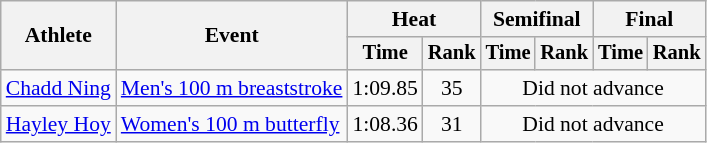<table class=wikitable style="font-size:90%">
<tr>
<th rowspan="2">Athlete</th>
<th rowspan="2">Event</th>
<th colspan="2">Heat</th>
<th colspan="2">Semifinal</th>
<th colspan="2">Final</th>
</tr>
<tr style="font-size:95%">
<th>Time</th>
<th>Rank</th>
<th>Time</th>
<th>Rank</th>
<th>Time</th>
<th>Rank</th>
</tr>
<tr align=center>
<td align=left><a href='#'>Chadd Ning</a></td>
<td align=left><a href='#'>Men's 100 m breaststroke</a></td>
<td>1:09.85</td>
<td>35</td>
<td colspan=4>Did not advance</td>
</tr>
<tr align=center>
<td align=left><a href='#'>Hayley Hoy</a></td>
<td align=left><a href='#'>Women's 100 m butterfly</a></td>
<td>1:08.36</td>
<td>31</td>
<td colspan=4>Did not advance</td>
</tr>
</table>
